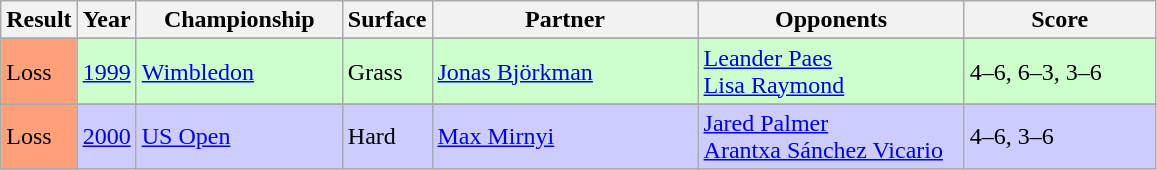<table class="sortable wikitable">
<tr>
<th>Result</th>
<th>Year</th>
<th style="width:130px">Championship</th>
<th>Surface</th>
<th style="width:170px">Partner</th>
<th style="width:170px">Opponents</th>
<th style="width:120px" class="unsortable">Score</th>
</tr>
<tr>
</tr>
<tr bgcolor="#CCFFCC">
<td style="background:#ffa07a;">Loss</td>
<td><a href='#'>1999</a></td>
<td><a href='#'>Wimbledon</a></td>
<td>Grass</td>
<td><a href='#'>Jonas Björkman</a></td>
<td><a href='#'>Leander Paes</a><br><a href='#'>Lisa Raymond</a></td>
<td>4–6, 6–3, 3–6</td>
</tr>
<tr>
</tr>
<tr bgcolor="#CCCCFF">
<td style="background:#ffa07a;">Loss</td>
<td><a href='#'>2000</a></td>
<td><a href='#'>US Open</a></td>
<td>Hard</td>
<td><a href='#'>Max Mirnyi</a></td>
<td><a href='#'>Jared Palmer</a><br><a href='#'>Arantxa Sánchez Vicario</a></td>
<td>4–6, 3–6</td>
</tr>
</table>
